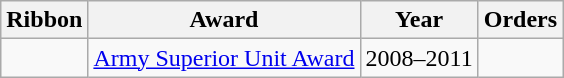<table class="wikitable">
<tr>
<th>Ribbon</th>
<th>Award</th>
<th>Year</th>
<th>Orders</th>
</tr>
<tr>
<td></td>
<td><a href='#'>Army Superior Unit Award</a></td>
<td>2008–2011</td>
<td></td>
</tr>
</table>
